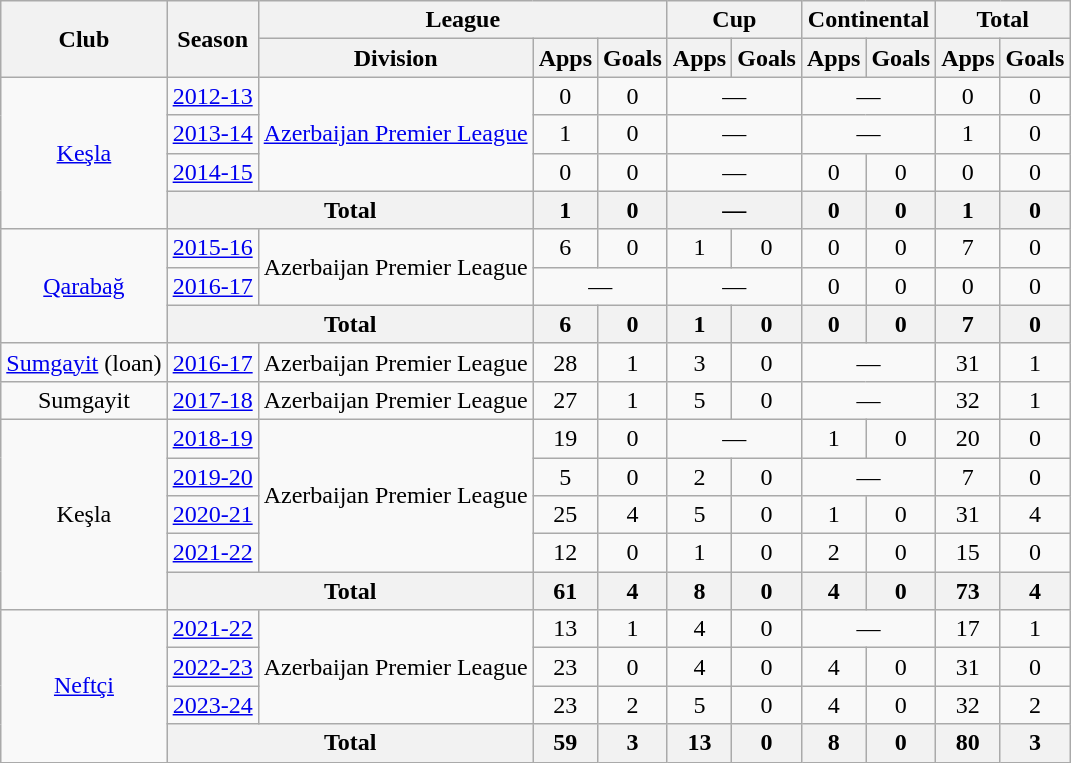<table class="wikitable" border="1" style="text-align: center;">
<tr>
<th rowspan="2">Club</th>
<th rowspan="2">Season</th>
<th colspan="3">League</th>
<th colspan="2">Cup</th>
<th colspan="2">Continental</th>
<th colspan="2">Total</th>
</tr>
<tr>
<th>Division</th>
<th>Apps</th>
<th>Goals</th>
<th>Apps</th>
<th>Goals</th>
<th>Apps</th>
<th>Goals</th>
<th>Apps</th>
<th>Goals</th>
</tr>
<tr>
<td rowspan="4"><a href='#'>Keşla</a></td>
<td><a href='#'>2012-13</a></td>
<td rowspan="3"><a href='#'>Azerbaijan Premier League</a></td>
<td>0</td>
<td>0</td>
<td colspan="2">—</td>
<td colspan="2">—</td>
<td>0</td>
<td>0</td>
</tr>
<tr>
<td><a href='#'>2013-14</a></td>
<td>1</td>
<td>0</td>
<td colspan="2">—</td>
<td colspan="2">—</td>
<td>1</td>
<td>0</td>
</tr>
<tr>
<td><a href='#'>2014-15</a></td>
<td>0</td>
<td>0</td>
<td colspan="2">—</td>
<td>0</td>
<td>0</td>
<td>0</td>
<td>0</td>
</tr>
<tr>
<th colspan="2">Total</th>
<th>1</th>
<th>0</th>
<th colspan="2">—</th>
<th>0</th>
<th>0</th>
<th>1</th>
<th>0</th>
</tr>
<tr>
<td rowspan="3"><a href='#'>Qarabağ</a></td>
<td><a href='#'>2015-16</a></td>
<td rowspan="2">Azerbaijan Premier League</td>
<td>6</td>
<td>0</td>
<td>1</td>
<td>0</td>
<td>0</td>
<td>0</td>
<td>7</td>
<td>0</td>
</tr>
<tr>
<td><a href='#'>2016-17</a></td>
<td colspan="2">—</td>
<td colspan="2">—</td>
<td>0</td>
<td>0</td>
<td>0</td>
<td>0</td>
</tr>
<tr>
<th colspan="2">Total</th>
<th>6</th>
<th>0</th>
<th>1</th>
<th>0</th>
<th>0</th>
<th>0</th>
<th>7</th>
<th>0</th>
</tr>
<tr>
<td><a href='#'>Sumgayit</a> (loan)</td>
<td><a href='#'>2016-17</a></td>
<td>Azerbaijan Premier League</td>
<td>28</td>
<td>1</td>
<td>3</td>
<td>0</td>
<td colspan="2">—</td>
<td>31</td>
<td>1</td>
</tr>
<tr>
<td>Sumgayit</td>
<td><a href='#'>2017-18</a></td>
<td>Azerbaijan Premier League</td>
<td>27</td>
<td>1</td>
<td>5</td>
<td>0</td>
<td colspan="2">—</td>
<td>32</td>
<td>1</td>
</tr>
<tr>
<td rowspan="5">Keşla</td>
<td><a href='#'>2018-19</a></td>
<td rowspan="4">Azerbaijan Premier League</td>
<td>19</td>
<td>0</td>
<td colspan="2">—</td>
<td>1</td>
<td>0</td>
<td>20</td>
<td>0</td>
</tr>
<tr>
<td><a href='#'>2019-20</a></td>
<td>5</td>
<td>0</td>
<td>2</td>
<td>0</td>
<td colspan="2">—</td>
<td>7</td>
<td>0</td>
</tr>
<tr>
<td><a href='#'>2020-21</a></td>
<td>25</td>
<td>4</td>
<td>5</td>
<td>0</td>
<td>1</td>
<td>0</td>
<td>31</td>
<td>4</td>
</tr>
<tr>
<td><a href='#'>2021-22</a></td>
<td>12</td>
<td>0</td>
<td>1</td>
<td>0</td>
<td>2</td>
<td>0</td>
<td>15</td>
<td>0</td>
</tr>
<tr>
<th colspan="2">Total</th>
<th>61</th>
<th>4</th>
<th>8</th>
<th>0</th>
<th>4</th>
<th>0</th>
<th>73</th>
<th>4</th>
</tr>
<tr>
<td rowspan="4"><a href='#'>Neftçi</a></td>
<td><a href='#'>2021-22</a></td>
<td rowspan="3">Azerbaijan Premier League</td>
<td>13</td>
<td>1</td>
<td>4</td>
<td>0</td>
<td colspan="2">—</td>
<td>17</td>
<td>1</td>
</tr>
<tr>
<td><a href='#'>2022-23</a></td>
<td>23</td>
<td>0</td>
<td>4</td>
<td>0</td>
<td>4</td>
<td>0</td>
<td>31</td>
<td>0</td>
</tr>
<tr>
<td><a href='#'>2023-24</a></td>
<td>23</td>
<td>2</td>
<td>5</td>
<td>0</td>
<td>4</td>
<td>0</td>
<td>32</td>
<td>2</td>
</tr>
<tr>
<th colspan="2">Total</th>
<th>59</th>
<th>3</th>
<th>13</th>
<th>0</th>
<th>8</th>
<th>0</th>
<th>80</th>
<th>3</th>
</tr>
</table>
